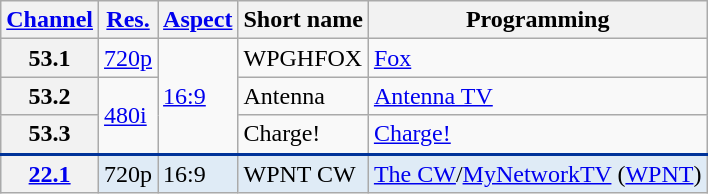<table class="wikitable">
<tr>
<th scope = "col"><a href='#'>Channel</a></th>
<th scope = "col"><a href='#'>Res.</a></th>
<th scope = "col"><a href='#'>Aspect</a></th>
<th scope = "col">Short name</th>
<th scope = "col">Programming</th>
</tr>
<tr>
<th scope = "row">53.1</th>
<td><a href='#'>720p</a></td>
<td rowspan=3><a href='#'>16:9</a></td>
<td>WPGHFOX</td>
<td><a href='#'>Fox</a></td>
</tr>
<tr>
<th scope = "row">53.2</th>
<td rowspan=2><a href='#'>480i</a></td>
<td>Antenna</td>
<td><a href='#'>Antenna TV</a></td>
</tr>
<tr>
<th scope = "row">53.3</th>
<td>Charge!</td>
<td><a href='#'>Charge!</a></td>
</tr>
<tr style="background-color:#DFEBF6; border-top: 2px solid #003399;">
<th scope="row"><a href='#'>22.1</a></th>
<td>720p</td>
<td>16:9</td>
<td>WPNT CW</td>
<td><a href='#'>The CW</a>/<a href='#'>MyNetworkTV</a> (<a href='#'>WPNT</a>)</td>
</tr>
</table>
